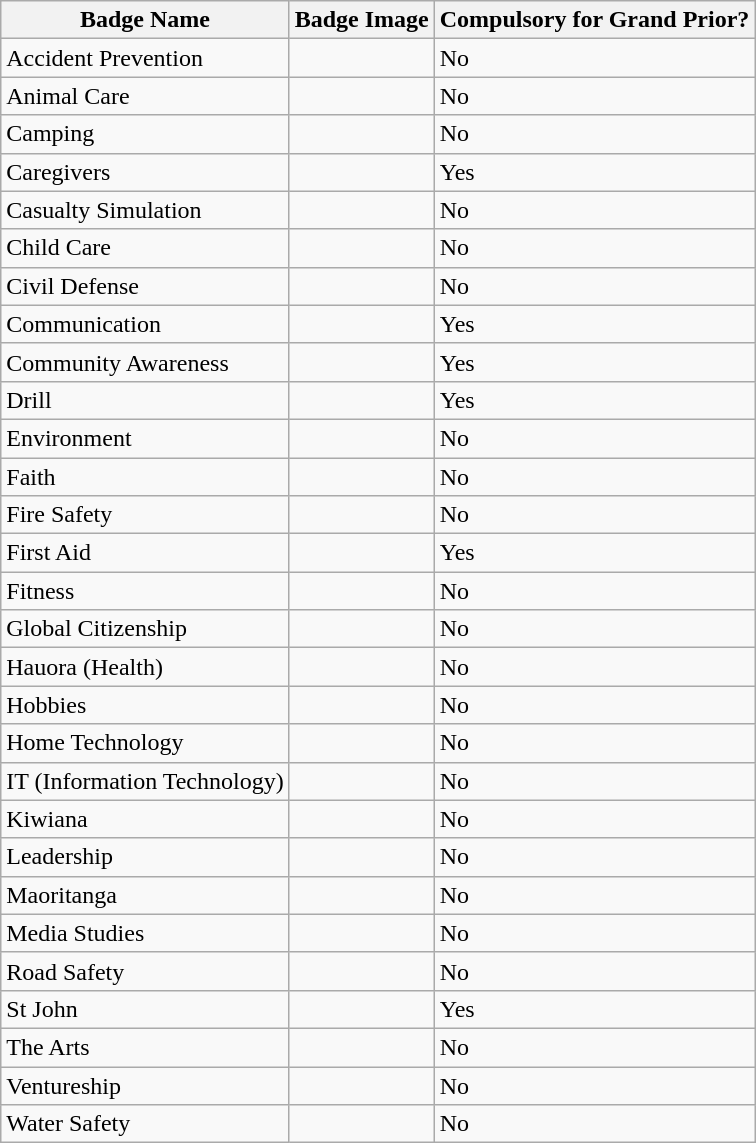<table class="wikitable mw-collapsible mw-collapsed">
<tr>
<th>Badge Name</th>
<th>Badge Image</th>
<th>Compulsory for Grand Prior?</th>
</tr>
<tr>
<td>Accident Prevention</td>
<td></td>
<td>No</td>
</tr>
<tr>
<td>Animal Care</td>
<td></td>
<td>No</td>
</tr>
<tr>
<td>Camping</td>
<td></td>
<td>No</td>
</tr>
<tr>
<td>Caregivers</td>
<td></td>
<td>Yes</td>
</tr>
<tr>
<td>Casualty Simulation</td>
<td></td>
<td>No</td>
</tr>
<tr>
<td>Child Care</td>
<td></td>
<td>No</td>
</tr>
<tr>
<td>Civil Defense</td>
<td></td>
<td>No</td>
</tr>
<tr>
<td>Communication</td>
<td></td>
<td>Yes</td>
</tr>
<tr>
<td>Community Awareness</td>
<td></td>
<td>Yes</td>
</tr>
<tr>
<td>Drill</td>
<td></td>
<td>Yes</td>
</tr>
<tr>
<td>Environment</td>
<td></td>
<td>No</td>
</tr>
<tr>
<td>Faith</td>
<td></td>
<td>No</td>
</tr>
<tr>
<td>Fire Safety</td>
<td></td>
<td>No</td>
</tr>
<tr>
<td>First Aid</td>
<td></td>
<td>Yes</td>
</tr>
<tr>
<td>Fitness</td>
<td></td>
<td>No</td>
</tr>
<tr>
<td>Global Citizenship</td>
<td></td>
<td>No</td>
</tr>
<tr>
<td>Hauora (Health)</td>
<td></td>
<td>No</td>
</tr>
<tr>
<td>Hobbies</td>
<td></td>
<td>No</td>
</tr>
<tr>
<td>Home Technology</td>
<td></td>
<td>No</td>
</tr>
<tr>
<td>IT (Information Technology)</td>
<td></td>
<td>No</td>
</tr>
<tr>
<td>Kiwiana</td>
<td></td>
<td>No</td>
</tr>
<tr>
<td>Leadership</td>
<td></td>
<td>No</td>
</tr>
<tr>
<td>Maoritanga</td>
<td></td>
<td>No</td>
</tr>
<tr>
<td>Media Studies</td>
<td></td>
<td>No</td>
</tr>
<tr>
<td>Road Safety</td>
<td></td>
<td>No</td>
</tr>
<tr>
<td>St John</td>
<td></td>
<td>Yes</td>
</tr>
<tr>
<td>The Arts</td>
<td></td>
<td>No</td>
</tr>
<tr>
<td>Ventureship</td>
<td></td>
<td>No</td>
</tr>
<tr>
<td>Water Safety</td>
<td></td>
<td>No</td>
</tr>
</table>
